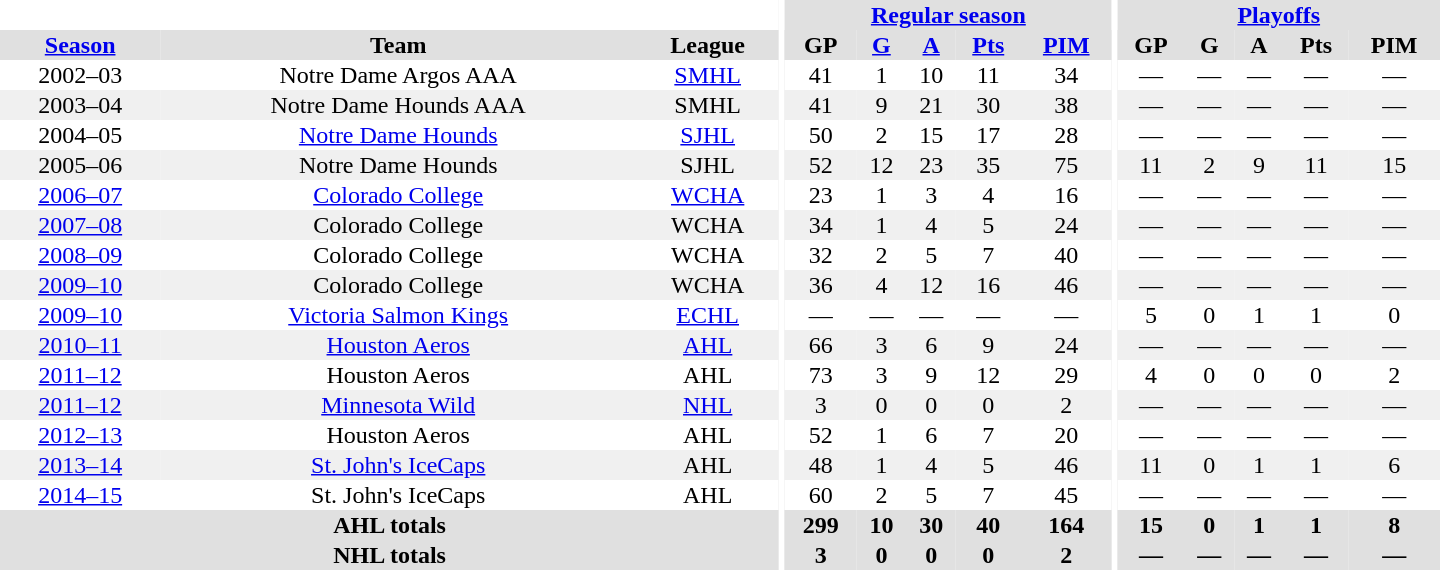<table border="0" cellpadding="1" cellspacing="0" style="text-align:center; width:60em">
<tr bgcolor="#e0e0e0">
<th colspan="3" bgcolor="#ffffff"></th>
<th rowspan="99" bgcolor="#ffffff"></th>
<th colspan="5"><a href='#'>Regular season</a></th>
<th rowspan="99" bgcolor="#ffffff"></th>
<th colspan="5"><a href='#'>Playoffs</a></th>
</tr>
<tr bgcolor="#e0e0e0">
<th><a href='#'>Season</a></th>
<th>Team</th>
<th>League</th>
<th>GP</th>
<th><a href='#'>G</a></th>
<th><a href='#'>A</a></th>
<th><a href='#'>Pts</a></th>
<th><a href='#'>PIM</a></th>
<th>GP</th>
<th>G</th>
<th>A</th>
<th>Pts</th>
<th>PIM</th>
</tr>
<tr>
<td>2002–03</td>
<td>Notre Dame Argos AAA</td>
<td><a href='#'>SMHL</a></td>
<td>41</td>
<td>1</td>
<td>10</td>
<td>11</td>
<td>34</td>
<td>—</td>
<td>—</td>
<td>—</td>
<td>—</td>
<td>—</td>
</tr>
<tr bgcolor="#f0f0f0">
<td>2003–04</td>
<td>Notre Dame Hounds AAA</td>
<td>SMHL</td>
<td>41</td>
<td>9</td>
<td>21</td>
<td>30</td>
<td>38</td>
<td>—</td>
<td>—</td>
<td>—</td>
<td>—</td>
<td>—</td>
</tr>
<tr>
<td>2004–05</td>
<td><a href='#'>Notre Dame Hounds</a></td>
<td><a href='#'>SJHL</a></td>
<td>50</td>
<td>2</td>
<td>15</td>
<td>17</td>
<td>28</td>
<td>—</td>
<td>—</td>
<td>—</td>
<td>—</td>
<td>—</td>
</tr>
<tr bgcolor="#f0f0f0">
<td>2005–06</td>
<td>Notre Dame Hounds</td>
<td>SJHL</td>
<td>52</td>
<td>12</td>
<td>23</td>
<td>35</td>
<td>75</td>
<td>11</td>
<td>2</td>
<td>9</td>
<td>11</td>
<td>15</td>
</tr>
<tr>
<td><a href='#'>2006–07</a></td>
<td><a href='#'>Colorado College</a></td>
<td><a href='#'>WCHA</a></td>
<td>23</td>
<td>1</td>
<td>3</td>
<td>4</td>
<td>16</td>
<td>—</td>
<td>—</td>
<td>—</td>
<td>—</td>
<td>—</td>
</tr>
<tr bgcolor="#f0f0f0">
<td><a href='#'>2007–08</a></td>
<td>Colorado College</td>
<td>WCHA</td>
<td>34</td>
<td>1</td>
<td>4</td>
<td>5</td>
<td>24</td>
<td>—</td>
<td>—</td>
<td>—</td>
<td>—</td>
<td>—</td>
</tr>
<tr>
<td><a href='#'>2008–09</a></td>
<td>Colorado College</td>
<td>WCHA</td>
<td>32</td>
<td>2</td>
<td>5</td>
<td>7</td>
<td>40</td>
<td>—</td>
<td>—</td>
<td>—</td>
<td>—</td>
<td>—</td>
</tr>
<tr bgcolor="#f0f0f0">
<td><a href='#'>2009–10</a></td>
<td>Colorado College</td>
<td>WCHA</td>
<td>36</td>
<td>4</td>
<td>12</td>
<td>16</td>
<td>46</td>
<td>—</td>
<td>—</td>
<td>—</td>
<td>—</td>
<td>—</td>
</tr>
<tr>
<td><a href='#'>2009–10</a></td>
<td><a href='#'>Victoria Salmon Kings</a></td>
<td><a href='#'>ECHL</a></td>
<td>—</td>
<td>—</td>
<td>—</td>
<td>—</td>
<td>—</td>
<td>5</td>
<td>0</td>
<td>1</td>
<td>1</td>
<td>0</td>
</tr>
<tr bgcolor="#f0f0f0">
<td><a href='#'>2010–11</a></td>
<td><a href='#'>Houston Aeros</a></td>
<td><a href='#'>AHL</a></td>
<td>66</td>
<td>3</td>
<td>6</td>
<td>9</td>
<td>24</td>
<td>—</td>
<td>—</td>
<td>—</td>
<td>—</td>
<td>—</td>
</tr>
<tr>
<td><a href='#'>2011–12</a></td>
<td>Houston Aeros</td>
<td>AHL</td>
<td>73</td>
<td>3</td>
<td>9</td>
<td>12</td>
<td>29</td>
<td>4</td>
<td>0</td>
<td>0</td>
<td>0</td>
<td>2</td>
</tr>
<tr bgcolor="#f0f0f0">
<td><a href='#'>2011–12</a></td>
<td><a href='#'>Minnesota Wild</a></td>
<td><a href='#'>NHL</a></td>
<td>3</td>
<td>0</td>
<td>0</td>
<td>0</td>
<td>2</td>
<td>—</td>
<td>—</td>
<td>—</td>
<td>—</td>
<td>—</td>
</tr>
<tr>
<td><a href='#'>2012–13</a></td>
<td>Houston Aeros</td>
<td>AHL</td>
<td>52</td>
<td>1</td>
<td>6</td>
<td>7</td>
<td>20</td>
<td>—</td>
<td>—</td>
<td>—</td>
<td>—</td>
<td>—</td>
</tr>
<tr bgcolor="#f0f0f0">
<td><a href='#'>2013–14</a></td>
<td><a href='#'>St. John's IceCaps</a></td>
<td>AHL</td>
<td>48</td>
<td>1</td>
<td>4</td>
<td>5</td>
<td>46</td>
<td>11</td>
<td>0</td>
<td>1</td>
<td>1</td>
<td>6</td>
</tr>
<tr>
<td><a href='#'>2014–15</a></td>
<td>St. John's IceCaps</td>
<td>AHL</td>
<td>60</td>
<td>2</td>
<td>5</td>
<td>7</td>
<td>45</td>
<td>—</td>
<td>—</td>
<td>—</td>
<td>—</td>
<td>—</td>
</tr>
<tr bgcolor="#e0e0e0">
<th colspan="3">AHL totals</th>
<th>299</th>
<th>10</th>
<th>30</th>
<th>40</th>
<th>164</th>
<th>15</th>
<th>0</th>
<th>1</th>
<th>1</th>
<th>8</th>
</tr>
<tr bgcolor="#e0e0e0">
<th colspan="3">NHL totals</th>
<th>3</th>
<th>0</th>
<th>0</th>
<th>0</th>
<th>2</th>
<th>—</th>
<th>—</th>
<th>—</th>
<th>—</th>
<th>—</th>
</tr>
</table>
